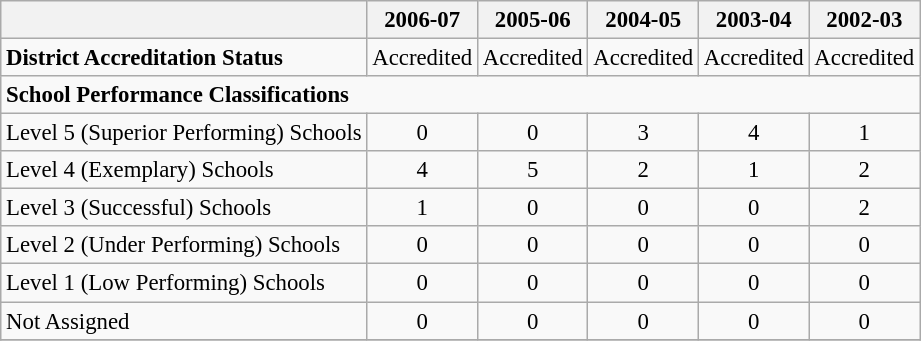<table class="wikitable" style="font-size: 95%;">
<tr>
<th></th>
<th>2006-07</th>
<th>2005-06</th>
<th>2004-05</th>
<th>2003-04</th>
<th>2002-03</th>
</tr>
<tr>
<td align="left"><strong>District Accreditation Status</strong></td>
<td align="center">Accredited</td>
<td align="center">Accredited</td>
<td align="center">Accredited</td>
<td align="center">Accredited</td>
<td align="center">Accredited</td>
</tr>
<tr>
<td align="left" colspan="6"><strong>School Performance Classifications</strong></td>
</tr>
<tr>
<td align="left">Level 5 (Superior Performing) Schools</td>
<td align="center">0</td>
<td align="center">0</td>
<td align="center">3</td>
<td align="center">4</td>
<td align="center">1</td>
</tr>
<tr>
<td align="left">Level 4 (Exemplary) Schools</td>
<td align="center">4</td>
<td align="center">5</td>
<td align="center">2</td>
<td align="center">1</td>
<td align="center">2</td>
</tr>
<tr>
<td align="left">Level 3 (Successful) Schools</td>
<td align="center">1</td>
<td align="center">0</td>
<td align="center">0</td>
<td align="center">0</td>
<td align="center">2</td>
</tr>
<tr>
<td align="left">Level 2 (Under Performing) Schools</td>
<td align="center">0</td>
<td align="center">0</td>
<td align="center">0</td>
<td align="center">0</td>
<td align="center">0</td>
</tr>
<tr>
<td align="left">Level 1 (Low Performing) Schools</td>
<td align="center">0</td>
<td align="center">0</td>
<td align="center">0</td>
<td align="center">0</td>
<td align="center">0</td>
</tr>
<tr>
<td align="left">Not Assigned</td>
<td align="center">0</td>
<td align="center">0</td>
<td align="center">0</td>
<td align="center">0</td>
<td align="center">0</td>
</tr>
<tr>
</tr>
</table>
